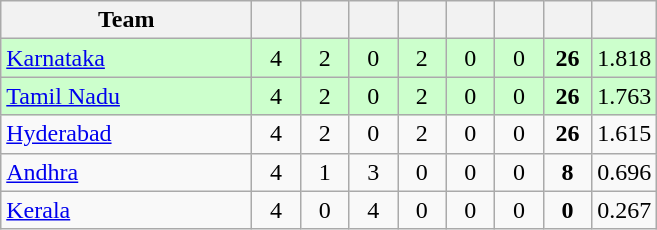<table class="wikitable" style="text-align:center">
<tr>
<th style="width:160px">Team</th>
<th style="width:25px"></th>
<th style="width:25px"></th>
<th style="width:25px"></th>
<th style="width:25px"></th>
<th style="width:25px"></th>
<th style="width:25px"></th>
<th style="width:25px"></th>
<th style="width:25px;"></th>
</tr>
<tr style="background:#cfc;">
<td style="text-align:left"><a href='#'>Karnataka</a></td>
<td>4</td>
<td>2</td>
<td>0</td>
<td>2</td>
<td>0</td>
<td>0</td>
<td><strong>26</strong></td>
<td>1.818</td>
</tr>
<tr style="background:#cfc;">
<td style="text-align:left"><a href='#'>Tamil Nadu</a></td>
<td>4</td>
<td>2</td>
<td>0</td>
<td>2</td>
<td>0</td>
<td>0</td>
<td><strong>26</strong></td>
<td>1.763</td>
</tr>
<tr>
<td style="text-align:left"><a href='#'>Hyderabad</a></td>
<td>4</td>
<td>2</td>
<td>0</td>
<td>2</td>
<td>0</td>
<td>0</td>
<td><strong>26</strong></td>
<td>1.615</td>
</tr>
<tr>
<td style="text-align:left"><a href='#'>Andhra</a></td>
<td>4</td>
<td>1</td>
<td>3</td>
<td>0</td>
<td>0</td>
<td>0</td>
<td><strong>8</strong></td>
<td>0.696</td>
</tr>
<tr>
<td style="text-align:left"><a href='#'>Kerala</a></td>
<td>4</td>
<td>0</td>
<td>4</td>
<td>0</td>
<td>0</td>
<td>0</td>
<td><strong>0</strong></td>
<td>0.267</td>
</tr>
</table>
